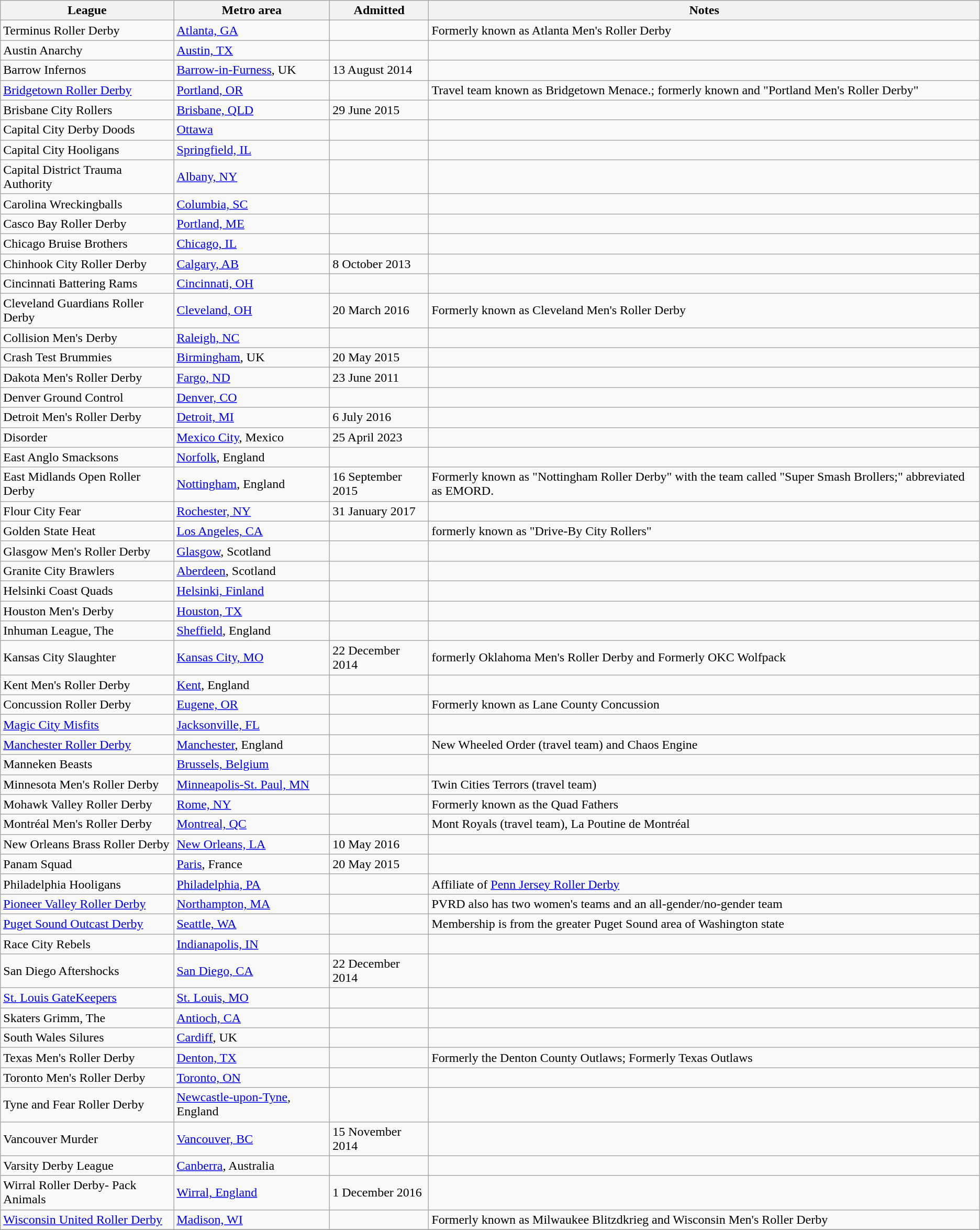<table class="wikitable sortable">
<tr>
<th>League</th>
<th>Metro area</th>
<th>Admitted</th>
<th>Notes</th>
</tr>
<tr>
<td>Terminus Roller Derby</td>
<td><a href='#'>Atlanta, GA</a></td>
<td></td>
<td>Formerly known as Atlanta Men's Roller Derby</td>
</tr>
<tr>
<td>Austin Anarchy</td>
<td><a href='#'>Austin, TX</a></td>
<td></td>
<td></td>
</tr>
<tr>
<td>Barrow Infernos</td>
<td><a href='#'>Barrow-in-Furness</a>, UK</td>
<td>13 August 2014</td>
<td></td>
</tr>
<tr>
<td><a href='#'>Bridgetown Roller Derby</a></td>
<td><a href='#'>Portland, OR</a></td>
<td></td>
<td>Travel team known as Bridgetown Menace.; formerly known and "Portland Men's Roller Derby"</td>
</tr>
<tr>
<td>Brisbane City Rollers</td>
<td><a href='#'>Brisbane, QLD</a></td>
<td>29 June 2015</td>
<td></td>
</tr>
<tr>
<td>Capital City Derby Doods</td>
<td><a href='#'>Ottawa</a></td>
<td></td>
<td></td>
</tr>
<tr>
<td>Capital City Hooligans</td>
<td><a href='#'>Springfield, IL</a></td>
<td></td>
<td></td>
</tr>
<tr>
<td>Capital District Trauma Authority</td>
<td><a href='#'>Albany, NY</a></td>
<td></td>
<td></td>
</tr>
<tr>
<td>Carolina Wreckingballs</td>
<td><a href='#'>Columbia, SC</a></td>
<td></td>
<td></td>
</tr>
<tr>
<td>Casco Bay Roller Derby</td>
<td><a href='#'>Portland, ME</a></td>
<td></td>
<td></td>
</tr>
<tr>
<td>Chicago Bruise Brothers</td>
<td><a href='#'>Chicago, IL</a></td>
<td></td>
<td></td>
</tr>
<tr>
<td>Chinhook City Roller Derby</td>
<td><a href='#'>Calgary, AB</a></td>
<td>8 October 2013</td>
<td></td>
</tr>
<tr>
<td>Cincinnati Battering Rams</td>
<td><a href='#'>Cincinnati, OH</a></td>
<td></td>
<td></td>
</tr>
<tr>
<td>Cleveland Guardians Roller Derby</td>
<td><a href='#'>Cleveland, OH</a></td>
<td>20 March 2016</td>
<td>Formerly known as Cleveland Men's Roller Derby</td>
</tr>
<tr>
<td>Collision Men's Derby</td>
<td><a href='#'>Raleigh, NC</a></td>
<td></td>
<td></td>
</tr>
<tr>
<td>Crash Test Brummies</td>
<td><a href='#'>Birmingham</a>, UK</td>
<td>20 May 2015</td>
<td></td>
</tr>
<tr>
<td>Dakota Men's Roller Derby</td>
<td><a href='#'>Fargo, ND</a></td>
<td>23 June 2011</td>
<td></td>
</tr>
<tr>
<td>Denver Ground Control</td>
<td><a href='#'>Denver, CO</a></td>
<td></td>
<td></td>
</tr>
<tr>
<td>Detroit Men's Roller Derby</td>
<td><a href='#'>Detroit, MI</a></td>
<td>6 July 2016</td>
<td></td>
</tr>
<tr>
<td>Disorder</td>
<td><a href='#'>Mexico City</a>, Mexico</td>
<td>25 April 2023</td>
<td></td>
</tr>
<tr>
<td>East Anglo Smacksons</td>
<td><a href='#'>Norfolk</a>, England</td>
<td></td>
<td></td>
</tr>
<tr>
<td>East Midlands Open Roller Derby</td>
<td><a href='#'>Nottingham</a>, England</td>
<td>16 September 2015</td>
<td>Formerly known as "Nottingham Roller Derby" with the team called "Super Smash Brollers;" abbreviated as EMORD.</td>
</tr>
<tr>
<td>Flour City Fear</td>
<td><a href='#'>Rochester, NY</a></td>
<td>31 January 2017</td>
<td></td>
</tr>
<tr>
<td>Golden State Heat</td>
<td><a href='#'>Los Angeles, CA</a></td>
<td></td>
<td>formerly known as "Drive-By City Rollers"</td>
</tr>
<tr>
<td>Glasgow Men's Roller Derby</td>
<td><a href='#'>Glasgow</a>, Scotland</td>
<td></td>
<td></td>
</tr>
<tr>
<td>Granite City Brawlers</td>
<td><a href='#'>Aberdeen</a>, Scotland</td>
<td></td>
<td></td>
</tr>
<tr>
<td>Helsinki Coast Quads</td>
<td><a href='#'>Helsinki, Finland</a></td>
<td></td>
<td></td>
</tr>
<tr>
<td>Houston Men's Derby</td>
<td><a href='#'>Houston, TX</a></td>
<td></td>
<td></td>
</tr>
<tr>
<td>Inhuman League, The</td>
<td><a href='#'>Sheffield</a>, England</td>
<td></td>
<td></td>
</tr>
<tr>
<td>Kansas City Slaughter</td>
<td><a href='#'>Kansas City, MO</a></td>
<td>22 December 2014</td>
<td>formerly Oklahoma Men's Roller Derby and Formerly OKC Wolfpack</td>
</tr>
<tr>
<td>Kent Men's Roller Derby</td>
<td><a href='#'>Kent</a>, England</td>
<td></td>
<td></td>
</tr>
<tr>
<td>Concussion Roller Derby</td>
<td><a href='#'>Eugene, OR</a></td>
<td></td>
<td>Formerly known as Lane County Concussion</td>
</tr>
<tr>
<td><a href='#'>Magic City Misfits</a></td>
<td><a href='#'>Jacksonville, FL</a></td>
<td></td>
<td></td>
</tr>
<tr>
<td><a href='#'>Manchester Roller Derby</a></td>
<td><a href='#'>Manchester</a>, England</td>
<td></td>
<td>New Wheeled Order (travel team) and Chaos Engine</td>
</tr>
<tr>
<td>Manneken Beasts</td>
<td><a href='#'>Brussels, Belgium</a></td>
<td></td>
<td></td>
</tr>
<tr>
<td>Minnesota Men's Roller Derby</td>
<td><a href='#'>Minneapolis-St. Paul, MN</a></td>
<td></td>
<td>Twin Cities Terrors (travel team)</td>
</tr>
<tr>
<td>Mohawk Valley Roller Derby</td>
<td><a href='#'>Rome, NY</a></td>
<td></td>
<td>Formerly known as the Quad Fathers</td>
</tr>
<tr>
<td>Montréal Men's Roller Derby</td>
<td><a href='#'>Montreal, QC</a></td>
<td></td>
<td>Mont Royals (travel team), La Poutine de Montréal</td>
</tr>
<tr>
<td>New Orleans Brass Roller Derby</td>
<td><a href='#'>New Orleans, LA</a></td>
<td>10 May 2016</td>
<td></td>
</tr>
<tr>
<td>Panam Squad</td>
<td><a href='#'>Paris</a>, France</td>
<td>20 May 2015</td>
<td></td>
</tr>
<tr>
<td>Philadelphia Hooligans</td>
<td><a href='#'>Philadelphia, PA</a></td>
<td></td>
<td>Affiliate of <a href='#'>Penn Jersey Roller Derby</a></td>
</tr>
<tr>
<td><a href='#'>Pioneer Valley Roller Derby</a></td>
<td><a href='#'>Northampton, MA</a></td>
<td></td>
<td>PVRD also has two women's teams and an all-gender/no-gender team</td>
</tr>
<tr>
<td><a href='#'>Puget Sound Outcast Derby</a></td>
<td><a href='#'>Seattle, WA</a></td>
<td></td>
<td>Membership is from the greater Puget Sound area of Washington state</td>
</tr>
<tr>
<td>Race City Rebels</td>
<td><a href='#'>Indianapolis, IN</a></td>
<td></td>
<td></td>
</tr>
<tr>
<td>San Diego Aftershocks</td>
<td><a href='#'>San Diego, CA</a></td>
<td>22 December 2014</td>
<td></td>
</tr>
<tr>
<td><a href='#'>St. Louis GateKeepers</a></td>
<td><a href='#'>St. Louis, MO</a></td>
<td></td>
<td></td>
</tr>
<tr>
<td>Skaters Grimm, The</td>
<td><a href='#'>Antioch, CA</a></td>
<td></td>
<td></td>
</tr>
<tr>
<td>South Wales Silures</td>
<td><a href='#'>Cardiff</a>, UK</td>
<td></td>
<td></td>
</tr>
<tr>
<td>Texas Men's Roller Derby</td>
<td><a href='#'>Denton, TX</a></td>
<td></td>
<td>Formerly the Denton County Outlaws; Formerly Texas Outlaws</td>
</tr>
<tr>
<td>Toronto Men's Roller Derby</td>
<td><a href='#'>Toronto, ON</a></td>
<td></td>
<td></td>
</tr>
<tr>
<td>Tyne and Fear Roller Derby</td>
<td><a href='#'>Newcastle-upon-Tyne</a>, England</td>
<td></td>
<td></td>
</tr>
<tr>
<td>Vancouver Murder</td>
<td><a href='#'>Vancouver, BC</a></td>
<td>15 November 2014</td>
<td></td>
</tr>
<tr>
<td>Varsity Derby League</td>
<td><a href='#'>Canberra</a>, Australia</td>
<td></td>
<td></td>
</tr>
<tr>
<td>Wirral Roller Derby- Pack Animals</td>
<td><a href='#'>Wirral, England</a></td>
<td>1 December 2016</td>
<td></td>
</tr>
<tr>
<td><a href='#'>Wisconsin United Roller Derby</a></td>
<td><a href='#'>Madison, WI</a></td>
<td></td>
<td>Formerly known as Milwaukee Blitzdkrieg and Wisconsin Men's Roller Derby</td>
</tr>
<tr>
</tr>
</table>
